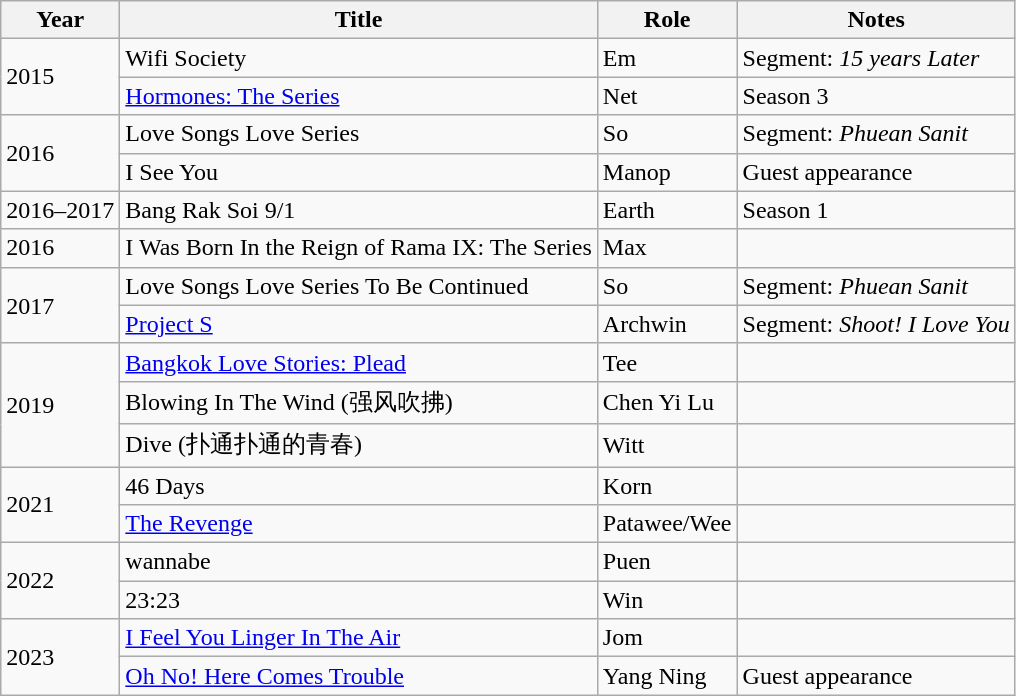<table class="wikitable">
<tr>
<th>Year</th>
<th>Title</th>
<th>Role</th>
<th class="unsortable">Notes</th>
</tr>
<tr>
<td rowspan = 2>2015</td>
<td>Wifi Society</td>
<td>Em</td>
<td>Segment: <em>15 years Later</em></td>
</tr>
<tr>
<td><a href='#'>Hormones: The Series</a></td>
<td>Net</td>
<td>Season 3</td>
</tr>
<tr>
<td rowspan = 2>2016</td>
<td>Love Songs Love Series</td>
<td>So</td>
<td>Segment: <em>Phuean Sanit</em></td>
</tr>
<tr>
<td>I See You</td>
<td>Manop</td>
<td>Guest appearance</td>
</tr>
<tr>
<td>2016–2017</td>
<td>Bang Rak Soi 9/1</td>
<td>Earth</td>
<td>Season 1</td>
</tr>
<tr>
<td>2016</td>
<td>I Was Born In the Reign of Rama IX: The Series</td>
<td>Max</td>
<td></td>
</tr>
<tr>
<td rowspan = 2>2017</td>
<td>Love Songs Love Series To Be Continued</td>
<td>So</td>
<td>Segment: <em>Phuean Sanit</em></td>
</tr>
<tr>
<td><a href='#'>Project S</a></td>
<td>Archwin</td>
<td>Segment: <em>Shoot! I Love You</em></td>
</tr>
<tr>
<td rowspan = 3>2019</td>
<td><a href='#'>Bangkok Love Stories: Plead</a></td>
<td>Tee</td>
<td></td>
</tr>
<tr>
<td>Blowing In The Wind (强风吹拂)</td>
<td>Chen Yi Lu</td>
<td></td>
</tr>
<tr>
<td>Dive (扑通扑通的青春)</td>
<td>Witt</td>
<td></td>
</tr>
<tr>
<td rowspan = 2>2021</td>
<td>46 Days</td>
<td>Korn</td>
<td></td>
</tr>
<tr>
<td><a href='#'>The Revenge</a></td>
<td>Patawee/Wee</td>
<td></td>
</tr>
<tr>
<td rowspan = 2>2022</td>
<td>wannabe</td>
<td>Puen</td>
<td></td>
</tr>
<tr>
<td>23:23</td>
<td>Win</td>
<td></td>
</tr>
<tr>
<td rowspan = 2>2023</td>
<td><a href='#'>I Feel You Linger In The Air</a></td>
<td>Jom</td>
</tr>
<tr>
<td><a href='#'>Oh No! Here Comes Trouble</a></td>
<td>Yang Ning</td>
<td>Guest appearance</td>
</tr>
</table>
